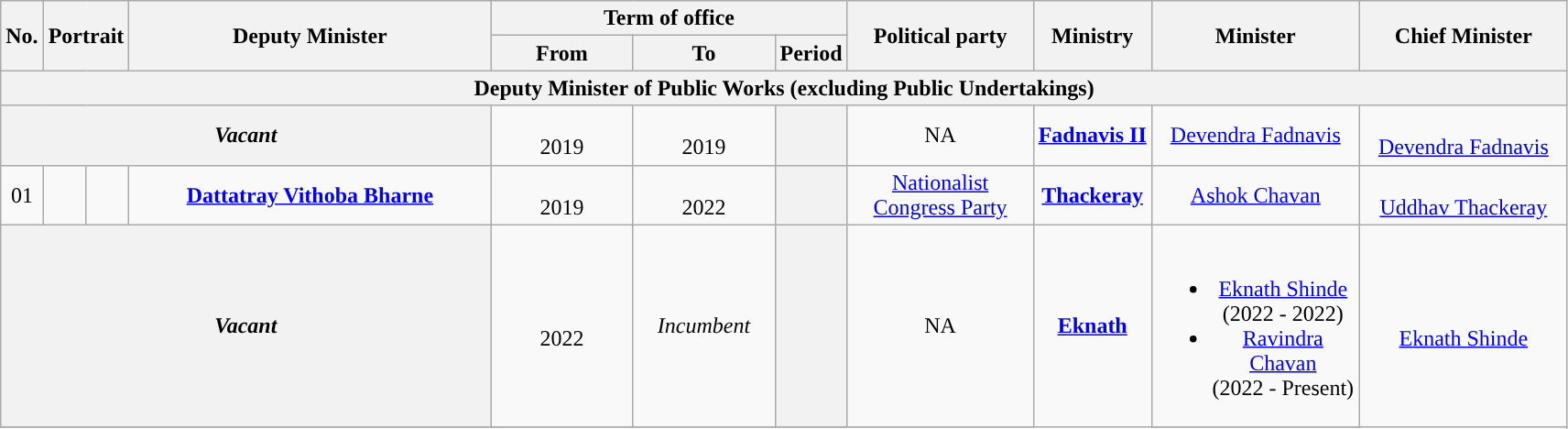<table class="wikitable" style="text-align:center">
<tr>
<th rowspan="2">No.</th>
<th rowspan="2" colspan="2">Portrait</th>
<th rowspan="2" style="width:16em">Deputy Minister<br></th>
<th colspan="3">Term of office</th>
<th rowspan="2" style="width:8em">Political party</th>
<th rowspan="2">Ministry</th>
<th rowspan="2" style="width:9em">Minister</th>
<th rowspan="2" style="width:9em">Chief Minister</th>
</tr>
<tr>
<th style="width:6em">From</th>
<th style="width:6em">To</th>
<th>Period</th>
</tr>
<tr>
<th colspan="11">Deputy Minister of Public Works (excluding Public Undertakings)</th>
</tr>
<tr>
<th colspan="04"><strong><em>Vacant</em></strong></th>
<td><br>2019</td>
<td><br>2019</td>
<th></th>
<td>NA</td>
<td rowspan="1"><a href='#'><strong>Fadnavis II</strong></a></td>
<td><a href='#'>Devendra Fadnavis</a></td>
<td rowspan="1"> <br><a href='#'>Devendra Fadnavis</a></td>
</tr>
<tr>
<td>01</td>
<td style="color:inherit;background:"></td>
<td></td>
<td><strong><a href='#'>Dattatray Vithoba Bharne</a></strong> <br> </td>
<td><br>2019</td>
<td><br>2022</td>
<th></th>
<td><a href='#'>Nationalist Congress Party</a></td>
<td rowspan="1"><a href='#'><strong>Thackeray</strong></a></td>
<td><a href='#'>Ashok Chavan</a></td>
<td rowspan="1"> <br><a href='#'>Uddhav Thackeray</a></td>
</tr>
<tr>
<th colspan="04"><strong><em>Vacant </em></strong></th>
<td><br>2022</td>
<td><em>Incumbent</em></td>
<th></th>
<td>NA</td>
<td rowspan="2"><a href='#'><strong>Eknath</strong></a></td>
<td><br><ul><li><a href='#'>Eknath Shinde</a><br>(2022 - 2022)</li><li><a href='#'>Ravindra Chavan</a><br> (2022 - Present)</li></ul></td>
<td rowspan="2"> <br><a href='#'>Eknath Shinde</a></td>
</tr>
<tr>
</tr>
</table>
